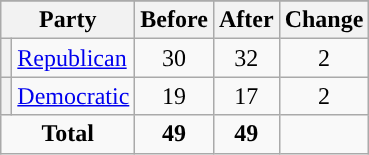<table class="wikitable" style="text-align:center;">
<tr>
</tr>
<tr>
<th colspan=2>Party</th>
<th>Before</th>
<th>After</th>
<th>Change</th>
</tr>
<tr>
<th style="background-color:"></th>
<td style="text-align:left;"><a href='#'>Republican</a></td>
<td>30</td>
<td>32</td>
<td> 2</td>
</tr>
<tr>
<th style="background-color:"></th>
<td style="text-align:left;"><a href='#'>Democratic</a></td>
<td>19</td>
<td>17</td>
<td> 2</td>
</tr>
<tr>
<td colspan=2><strong>Total</strong></td>
<td><strong>49</strong></td>
<td><strong>49</strong></td>
<td></td>
</tr>
</table>
